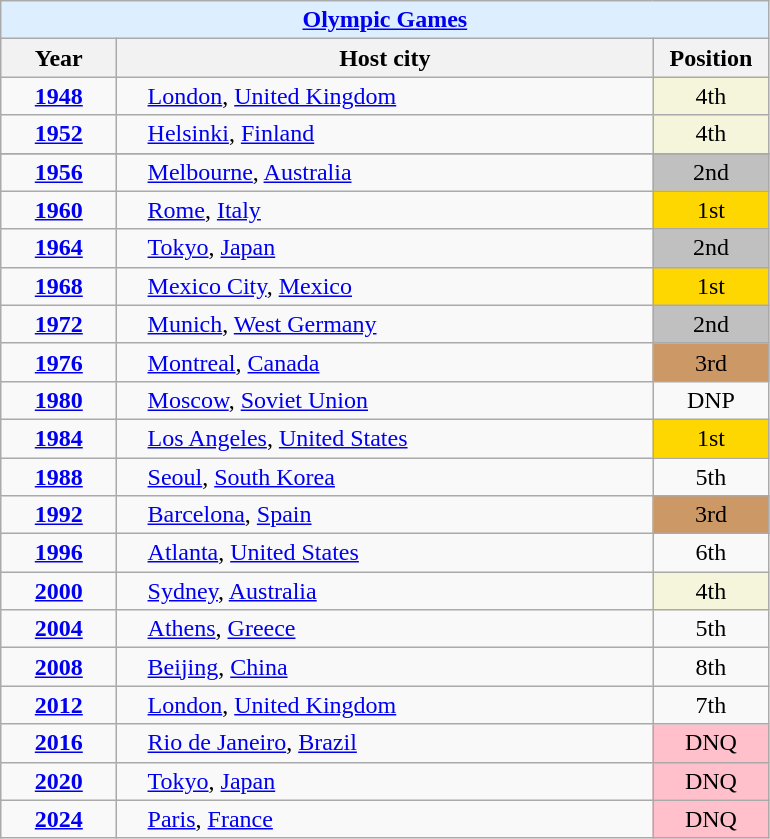<table class="wikitable" style="text-align: center;">
<tr>
<th colspan=3 style="background-color: #ddeeff;"><a href='#'>Olympic Games</a></th>
</tr>
<tr>
<th style="width: 70px;">Year</th>
<th style="width: 350px;">Host city</th>
<th style="width: 70px;">Position</th>
</tr>
<tr>
<td><strong><a href='#'>1948</a></strong></td>
<td style="text-align: left; padding-left: 20px;"> <a href='#'>London</a>, <a href='#'>United Kingdom</a></td>
<td style="background-color: beige;">4th</td>
</tr>
<tr>
<td><strong><a href='#'>1952</a></strong></td>
<td style="text-align: left; padding-left: 20px;"> <a href='#'>Helsinki</a>, <a href='#'>Finland</a></td>
<td style="background-color: beige;">4th</td>
</tr>
<tr>
</tr>
<tr>
<td><strong><a href='#'>1956</a></strong></td>
<td style="text-align: left; padding-left: 20px;"> <a href='#'>Melbourne</a>, <a href='#'>Australia</a></td>
<td style="background-color: silver;">2nd</td>
</tr>
<tr>
<td><strong><a href='#'>1960</a></strong></td>
<td style="text-align: left; padding-left: 20px;"> <a href='#'>Rome</a>, <a href='#'>Italy</a></td>
<td style="background-color: gold;">1st</td>
</tr>
<tr>
<td><strong><a href='#'>1964</a></strong></td>
<td style="text-align: left; padding-left: 20px;"> <a href='#'>Tokyo</a>, <a href='#'>Japan</a></td>
<td style="background-color: silver;">2nd</td>
</tr>
<tr>
<td><strong><a href='#'>1968</a></strong></td>
<td style="text-align: left; padding-left: 20px;"> <a href='#'>Mexico City</a>, <a href='#'>Mexico</a></td>
<td style="background-color: gold;">1st</td>
</tr>
<tr>
<td><strong><a href='#'>1972</a></strong></td>
<td style="text-align: left; padding-left: 20px;"> <a href='#'>Munich</a>, <a href='#'>West Germany</a></td>
<td style="background-color: silver;">2nd</td>
</tr>
<tr>
<td><strong><a href='#'>1976</a></strong></td>
<td style="text-align: left; padding-left: 20px;"> <a href='#'>Montreal</a>, <a href='#'>Canada</a></td>
<td style="background-color: #cc9966;">3rd</td>
</tr>
<tr>
<td><strong><a href='#'>1980</a></strong></td>
<td style="text-align: left; padding-left: 20px;"> <a href='#'>Moscow</a>, <a href='#'>Soviet Union</a></td>
<td>DNP</td>
</tr>
<tr>
<td><strong><a href='#'>1984</a></strong></td>
<td style="text-align: left; padding-left: 20px;"> <a href='#'>Los Angeles</a>, <a href='#'>United States</a></td>
<td style="background-color: gold;">1st</td>
</tr>
<tr>
<td><strong><a href='#'>1988</a></strong></td>
<td style="text-align: left; padding-left: 20px;"> <a href='#'>Seoul</a>, <a href='#'>South Korea</a></td>
<td>5th</td>
</tr>
<tr>
<td><strong><a href='#'>1992</a></strong></td>
<td style="text-align: left; padding-left: 20px;"> <a href='#'>Barcelona</a>, <a href='#'>Spain</a></td>
<td style="background-color: #cc9966;">3rd</td>
</tr>
<tr>
<td><strong><a href='#'>1996</a></strong></td>
<td style="text-align: left; padding-left: 20px;"> <a href='#'>Atlanta</a>, <a href='#'>United States</a></td>
<td>6th</td>
</tr>
<tr>
<td><strong><a href='#'>2000</a></strong></td>
<td style="text-align: left; padding-left: 20px;"> <a href='#'>Sydney</a>, <a href='#'>Australia</a></td>
<td style="background-color: beige;">4th</td>
</tr>
<tr>
<td><strong><a href='#'>2004</a></strong></td>
<td style="text-align: left; padding-left: 20px;"> <a href='#'>Athens</a>, <a href='#'>Greece</a></td>
<td>5th</td>
</tr>
<tr>
<td><strong><a href='#'>2008</a></strong></td>
<td style="text-align: left; padding-left: 20px;"> <a href='#'>Beijing</a>, <a href='#'>China</a></td>
<td>8th</td>
</tr>
<tr>
<td><strong><a href='#'>2012</a></strong></td>
<td style="text-align: left; padding-left: 20px;"> <a href='#'>London</a>, <a href='#'>United Kingdom</a></td>
<td>7th</td>
</tr>
<tr>
<td><strong><a href='#'>2016</a></strong></td>
<td style="text-align: left; padding-left: 20px;"> <a href='#'>Rio de Janeiro</a>, <a href='#'>Brazil</a></td>
<td style="background-color: pink">DNQ</td>
</tr>
<tr>
<td><strong><a href='#'>2020</a></strong></td>
<td style="text-align: left; padding-left: 20px;"> <a href='#'>Tokyo</a>, <a href='#'>Japan</a></td>
<td style="background-color: pink">DNQ</td>
</tr>
<tr>
<td><strong><a href='#'>2024</a></strong></td>
<td style="text-align: left; padding-left: 20px;"> <a href='#'>Paris</a>, <a href='#'>France</a></td>
<td style="background-color: pink">DNQ</td>
</tr>
</table>
